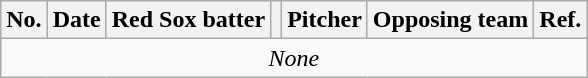<table class="wikitable">
<tr>
<th>No.</th>
<th>Date</th>
<th>Red Sox batter</th>
<th></th>
<th>Pitcher</th>
<th>Opposing team</th>
<th>Ref.</th>
</tr>
<tr>
<td colspan=7 align=center><em>None</em></td>
</tr>
</table>
